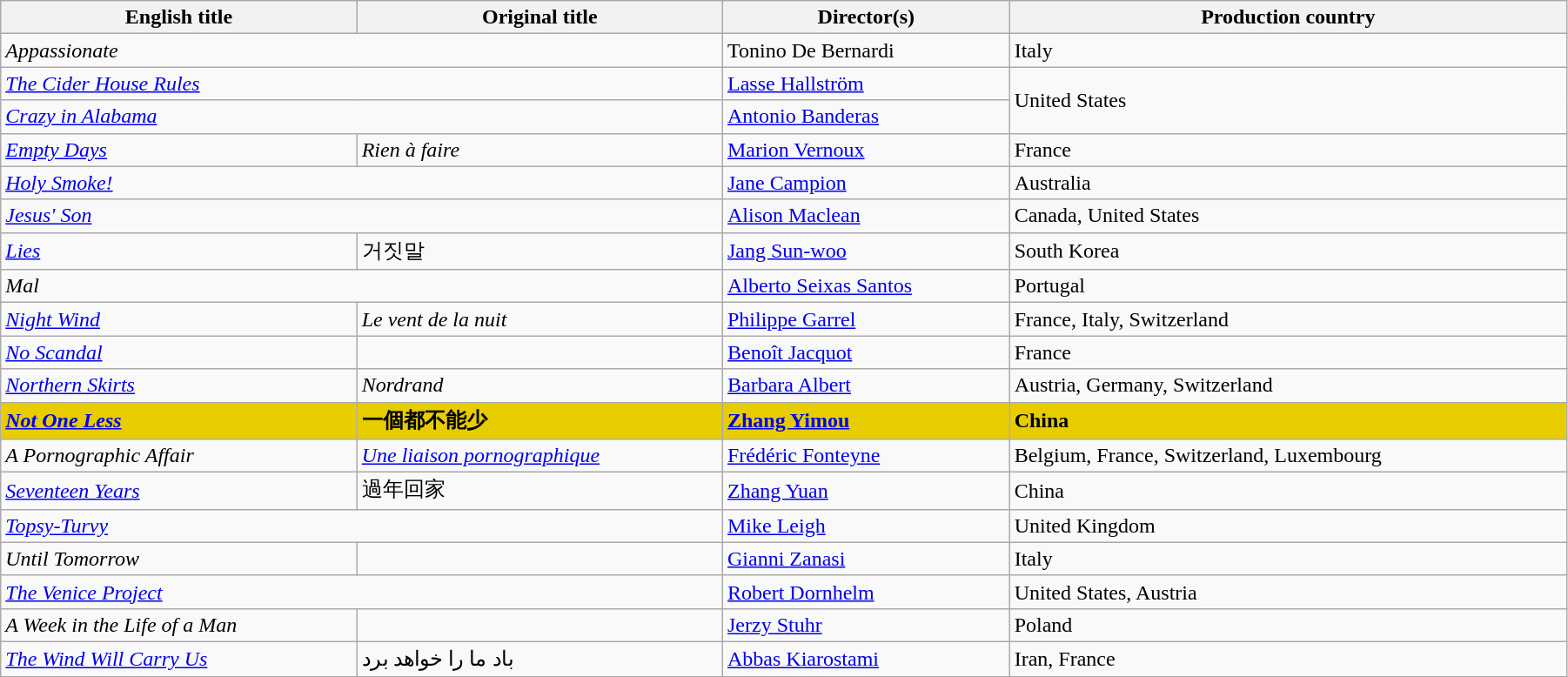<table class="wikitable" width="95%">
<tr>
<th>English title</th>
<th>Original title</th>
<th>Director(s)</th>
<th>Production country</th>
</tr>
<tr>
<td colspan="2"><em>Appassionate</em></td>
<td data-sort-value="De Bernardi">Tonino De Bernardi</td>
<td>Italy</td>
</tr>
<tr>
<td colspan="2" data-sort-value="Cider"><em><a href='#'>The Cider House Rules</a></em></td>
<td data-sort-value="Hallstrom"><a href='#'>Lasse Hallström</a></td>
<td rowspan="2">United States</td>
</tr>
<tr>
<td colspan="2"><em><a href='#'>Crazy in Alabama</a></em></td>
<td data-sort-value="Banderas"><a href='#'>Antonio Banderas</a></td>
</tr>
<tr>
<td><em><a href='#'>Empty Days</a></em></td>
<td><em>Rien à faire</em></td>
<td data-sort-value="Vernoux"><a href='#'>Marion Vernoux</a></td>
<td>France</td>
</tr>
<tr>
<td colspan="2"><em><a href='#'>Holy Smoke!</a></em></td>
<td data-sort-value="Campion"><a href='#'>Jane Campion</a></td>
<td>Australia</td>
</tr>
<tr>
<td colspan="2"><em><a href='#'>Jesus' Son</a></em></td>
<td data-sort-value="Maclean"><a href='#'>Alison Maclean</a></td>
<td>Canada, United States</td>
</tr>
<tr>
<td><em><a href='#'>Lies</a></em></td>
<td>거짓말</td>
<td data-sort-value="Sun-woo"><a href='#'>Jang Sun-woo</a></td>
<td>South Korea</td>
</tr>
<tr>
<td colspan="2"><em>Mal</em></td>
<td data-sort-value="Santos"><a href='#'>Alberto Seixas Santos</a></td>
<td>Portugal</td>
</tr>
<tr>
<td><em><a href='#'>Night Wind</a></em></td>
<td data-sort-value="Vent"><em>Le vent de la nuit</em></td>
<td data-sort-value="Garrel"><a href='#'>Philippe Garrel</a></td>
<td>France, Italy, Switzerland</td>
</tr>
<tr>
<td><em><a href='#'>No Scandal</a></em></td>
<td><em></em></td>
<td data-sort-value="Jacquot"><a href='#'>Benoît Jacquot</a></td>
<td>France</td>
</tr>
<tr>
<td><em><a href='#'>Northern Skirts</a></em></td>
<td><em>Nordrand</em></td>
<td data-sort-value="Albert"><a href='#'>Barbara Albert</a></td>
<td>Austria, Germany, Switzerland</td>
</tr>
<tr style="background:#E7CD00;">
<td><strong><em><a href='#'>Not One Less</a></em></strong></td>
<td><strong>一個都不能少</strong></td>
<td data-sort-value="Yimou"><strong><a href='#'>Zhang Yimou</a></strong></td>
<td><strong>China</strong></td>
</tr>
<tr>
<td data-sort-value="Pornographic"><em>A Pornographic Affair</em></td>
<td data-sort-value="Liaison"><em><a href='#'>Une liaison pornographique</a></em></td>
<td data-sort-value="Fonteyne"><a href='#'>Frédéric Fonteyne</a></td>
<td>Belgium, France, Switzerland, Luxembourg</td>
</tr>
<tr>
<td><em><a href='#'>Seventeen Years</a></em></td>
<td>過年回家</td>
<td data-sort-value="Yuan"><a href='#'>Zhang Yuan</a></td>
<td>China</td>
</tr>
<tr>
<td colspan="2"><em><a href='#'>Topsy-Turvy</a></em></td>
<td data-sort-value="Leigh"><a href='#'>Mike Leigh</a></td>
<td>United Kingdom</td>
</tr>
<tr>
<td><em>Until Tomorrow</em></td>
<td><em></em></td>
<td data-sort-value="Zanasi"><a href='#'>Gianni Zanasi</a></td>
<td>Italy</td>
</tr>
<tr>
<td colspan="2" data-sort-value="Venice"><em><a href='#'>The Venice Project</a></em></td>
<td data-sort-value="Dornhelm"><a href='#'>Robert Dornhelm</a></td>
<td>United States, Austria</td>
</tr>
<tr>
<td data-sort-value="Week"><em>A Week in the Life of a Man</em></td>
<td><em></em></td>
<td data-sort-value="Stuhr"><a href='#'>Jerzy Stuhr</a></td>
<td>Poland</td>
</tr>
<tr>
<td data-sort-value="Wind"><em><a href='#'>The Wind Will Carry Us</a></em></td>
<td>باد ما را خواهد برد</td>
<td data-sort-value="Kiarostami"><a href='#'>Abbas Kiarostami</a></td>
<td>Iran, France</td>
</tr>
</table>
